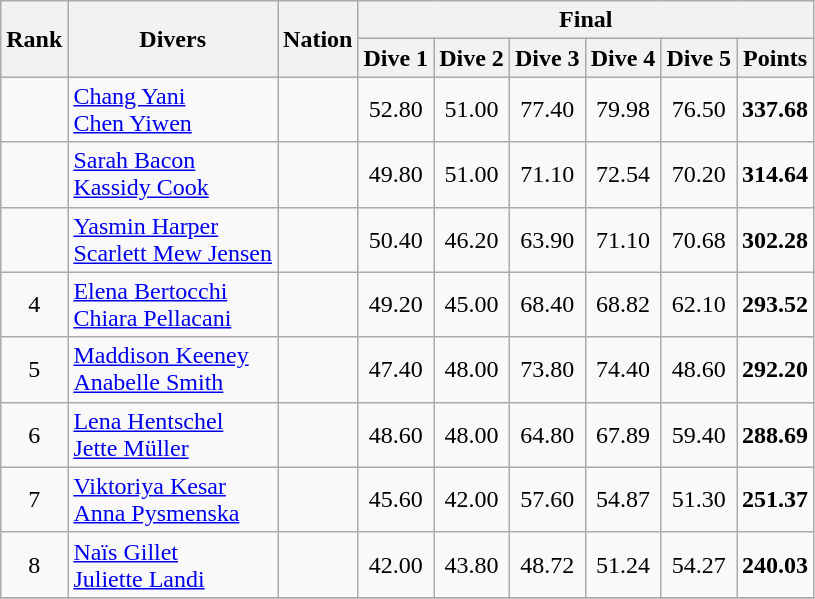<table class="wikitable sortable" style="text-align:center">
<tr>
<th rowspan=2 data-sort-type=number>Rank</th>
<th rowspan=2>Divers</th>
<th rowspan=2>Nation</th>
<th colspan=6>Final</th>
</tr>
<tr>
<th>Dive 1</th>
<th>Dive 2</th>
<th>Dive 3</th>
<th>Dive 4</th>
<th>Dive 5</th>
<th>Points</th>
</tr>
<tr>
<td></td>
<td align=left><a href='#'>Chang Yani</a><br><a href='#'>Chen Yiwen</a></td>
<td align=left></td>
<td>52.80</td>
<td>51.00</td>
<td>77.40</td>
<td>79.98</td>
<td>76.50</td>
<td><strong>337.68</strong></td>
</tr>
<tr>
<td></td>
<td align=left><a href='#'>Sarah Bacon</a><br><a href='#'>Kassidy Cook</a></td>
<td align=left></td>
<td>49.80</td>
<td>51.00</td>
<td>71.10</td>
<td>72.54</td>
<td>70.20</td>
<td><strong>314.64</strong></td>
</tr>
<tr>
<td></td>
<td align=left><a href='#'>Yasmin Harper</a><br><a href='#'>Scarlett Mew Jensen</a></td>
<td align=left></td>
<td>50.40</td>
<td>46.20</td>
<td>63.90</td>
<td>71.10</td>
<td>70.68</td>
<td><strong>302.28</strong></td>
</tr>
<tr>
<td>4</td>
<td align=left><a href='#'>Elena Bertocchi</a><br><a href='#'>Chiara Pellacani</a></td>
<td align=left></td>
<td>49.20</td>
<td>45.00</td>
<td>68.40</td>
<td>68.82</td>
<td>62.10</td>
<td><strong>293.52</strong></td>
</tr>
<tr>
<td>5</td>
<td align=left><a href='#'>Maddison Keeney</a><br><a href='#'>Anabelle Smith</a></td>
<td align=left></td>
<td>47.40</td>
<td>48.00</td>
<td>73.80</td>
<td>74.40</td>
<td>48.60</td>
<td><strong>292.20</strong></td>
</tr>
<tr>
<td>6</td>
<td align=left><a href='#'>Lena Hentschel</a><br><a href='#'>Jette Müller</a></td>
<td align=left></td>
<td>48.60</td>
<td>48.00</td>
<td>64.80</td>
<td>67.89</td>
<td>59.40</td>
<td><strong>288.69</strong></td>
</tr>
<tr>
<td>7</td>
<td align=left><a href='#'>Viktoriya Kesar</a><br><a href='#'>Anna Pysmenska</a></td>
<td align=left></td>
<td>45.60</td>
<td>42.00</td>
<td>57.60</td>
<td>54.87</td>
<td>51.30</td>
<td><strong>251.37</strong></td>
</tr>
<tr>
<td>8</td>
<td align=left><a href='#'>Naïs Gillet</a><br><a href='#'>Juliette Landi</a></td>
<td align=left></td>
<td>42.00</td>
<td>43.80</td>
<td>48.72</td>
<td>51.24</td>
<td>54.27</td>
<td><strong>240.03</strong></td>
</tr>
<tr>
</tr>
</table>
